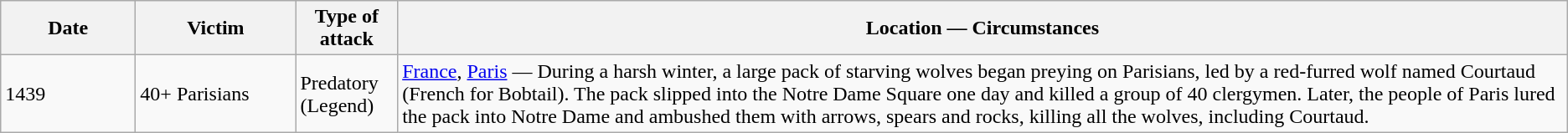<table class="wikitable">
<tr>
<th style="width:100px;">Date</th>
<th style="width:120px;">Victim</th>
<th>Type of attack</th>
<th>Location — Circumstances</th>
</tr>
<tr>
<td>1439</td>
<td>40+ Parisians</td>
<td>Predatory<br>(Legend)</td>
<td><a href='#'>France</a>, <a href='#'>Paris</a> — During a harsh winter, a large pack of starving wolves began preying on Parisians, led by a red-furred wolf named Courtaud (French for Bobtail). The pack slipped into the Notre Dame Square one day and killed a group of 40 clergymen. Later, the people of Paris lured the pack into Notre Dame and ambushed them with arrows, spears and rocks, killing all the wolves, including Courtaud.</td>
</tr>
</table>
